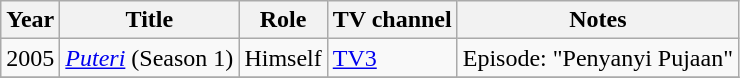<table class="wikitable">
<tr>
<th>Year</th>
<th>Title</th>
<th>Role</th>
<th>TV channel</th>
<th>Notes</th>
</tr>
<tr>
<td>2005</td>
<td><em><a href='#'>Puteri</a></em> (Season 1)</td>
<td>Himself</td>
<td><a href='#'>TV3</a></td>
<td>Episode: "Penyanyi Pujaan"</td>
</tr>
<tr>
</tr>
</table>
